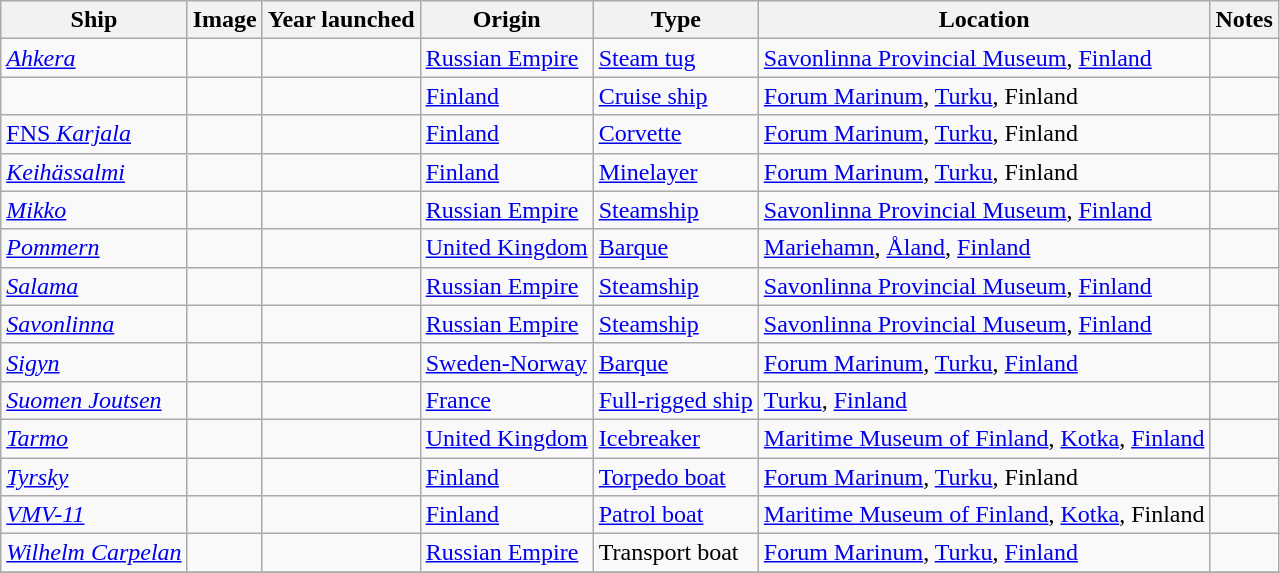<table class="wikitable sortable">
<tr>
<th>Ship</th>
<th>Image</th>
<th>Year launched</th>
<th>Origin</th>
<th>Type</th>
<th>Location</th>
<th>Notes</th>
</tr>
<tr>
<td><a href='#'><em>Ahkera</em></a></td>
<td></td>
<td></td>
<td> <a href='#'>Russian Empire</a></td>
<td><a href='#'>Steam tug</a></td>
<td><a href='#'>Savonlinna Provincial Museum</a>, <a href='#'>Finland</a></td>
<td></td>
</tr>
<tr>
<td data-sort-value="Bore"></td>
<td></td>
<td></td>
<td> <a href='#'>Finland</a></td>
<td><a href='#'>Cruise ship</a></td>
<td><a href='#'>Forum Marinum</a>, <a href='#'>Turku</a>, Finland<br><small></small></td>
<td></td>
</tr>
<tr>
<td data-sort-value="Karjala"><a href='#'>FNS <em>Karjala</em></a></td>
<td></td>
<td></td>
<td> <a href='#'>Finland</a></td>
<td><a href='#'>Corvette</a></td>
<td><a href='#'>Forum Marinum</a>, <a href='#'>Turku</a>, Finland</td>
<td></td>
</tr>
<tr>
<td data-sort-value="Keihässalmi"><em><a href='#'>Keihässalmi</a></em></td>
<td></td>
<td></td>
<td> <a href='#'>Finland</a></td>
<td><a href='#'>Minelayer</a></td>
<td><a href='#'>Forum Marinum</a>, <a href='#'>Turku</a>, Finland<br></td>
<td></td>
</tr>
<tr>
<td><a href='#'><em>Mikko</em></a></td>
<td></td>
<td></td>
<td> <a href='#'>Russian Empire</a></td>
<td><a href='#'>Steamship</a></td>
<td><a href='#'>Savonlinna Provincial Museum</a>, <a href='#'>Finland</a></td>
<td></td>
</tr>
<tr>
<td data-sort-value="Pommern"><em><a href='#'>Pommern</a></em></td>
<td></td>
<td></td>
<td> <a href='#'>United Kingdom</a></td>
<td><a href='#'>Barque</a></td>
<td><a href='#'>Mariehamn</a>, <a href='#'>Åland</a>, <a href='#'>Finland</a><br></td>
<td></td>
</tr>
<tr>
<td data-sort-value="Salama"><a href='#'><em>Salama</em></a></td>
<td></td>
<td></td>
<td> <a href='#'>Russian Empire</a></td>
<td><a href='#'>Steamship</a></td>
<td><a href='#'>Savonlinna Provincial Museum</a>, <a href='#'>Finland</a></td>
<td></td>
</tr>
<tr>
<td><a href='#'><em>Savonlinna</em></a></td>
<td></td>
<td></td>
<td> <a href='#'>Russian Empire</a></td>
<td><a href='#'>Steamship</a></td>
<td><a href='#'>Savonlinna Provincial Museum</a>, <a href='#'>Finland</a></td>
<td></td>
</tr>
<tr>
<td data-sort-value="Sigyn"><em><a href='#'>Sigyn</a></em></td>
<td></td>
<td></td>
<td> <a href='#'>Sweden-Norway</a></td>
<td><a href='#'>Barque</a></td>
<td><a href='#'>Forum Marinum</a>, <a href='#'>Turku</a>, <a href='#'>Finland</a><br></td>
<td></td>
</tr>
<tr>
<td data-sort-value="Suomen" Joutsen><em><a href='#'>Suomen Joutsen</a></em></td>
<td></td>
<td></td>
<td> <a href='#'>France</a></td>
<td><a href='#'>Full-rigged ship</a></td>
<td><a href='#'>Turku</a>, <a href='#'>Finland</a><br></td>
<td></td>
</tr>
<tr>
<td data-sort-value="Tarmo"><em><a href='#'>Tarmo</a></em></td>
<td></td>
<td></td>
<td> <a href='#'>United Kingdom</a></td>
<td><a href='#'>Icebreaker</a></td>
<td><a href='#'>Maritime Museum of Finland</a>, <a href='#'>Kotka</a>, <a href='#'>Finland</a></td>
<td></td>
</tr>
<tr>
<td data-sort-value="Tyrsky"><a href='#'><em>Tyrsky</em></a></td>
<td></td>
<td></td>
<td> <a href='#'>Finland</a></td>
<td><a href='#'>Torpedo boat</a></td>
<td><a href='#'>Forum Marinum</a>, <a href='#'>Turku</a>, Finland</td>
<td></td>
</tr>
<tr>
<td data-sort-value="VMV-11"><a href='#'><em>VMV-11</em></a></td>
<td></td>
<td></td>
<td> <a href='#'>Finland</a></td>
<td><a href='#'>Patrol boat</a></td>
<td><a href='#'>Maritime Museum of Finland</a>, <a href='#'>Kotka</a>, Finland</td>
<td></td>
</tr>
<tr>
<td data-sort-value="Wilhelm" Carpelan><a href='#'><em>Wilhelm Carpelan</em></a></td>
<td></td>
<td></td>
<td> <a href='#'>Russian Empire</a></td>
<td>Transport boat</td>
<td><a href='#'>Forum Marinum</a>, <a href='#'>Turku</a>, <a href='#'>Finland</a><br></td>
<td></td>
</tr>
<tr>
</tr>
</table>
